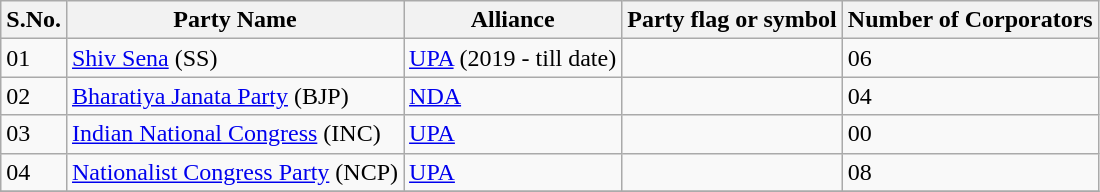<table class="sortable wikitable">
<tr>
<th>S.No.</th>
<th>Party Name</th>
<th>Alliance</th>
<th>Party flag or symbol</th>
<th>Number of Corporators</th>
</tr>
<tr>
<td>01</td>
<td><a href='#'>Shiv Sena</a> (SS)</td>
<td><a href='#'>UPA</a> (2019 - till date)</td>
<td></td>
<td>06</td>
</tr>
<tr>
<td>02</td>
<td><a href='#'>Bharatiya Janata Party</a> (BJP)</td>
<td><a href='#'>NDA</a></td>
<td></td>
<td>04</td>
</tr>
<tr>
<td>03</td>
<td><a href='#'>Indian National Congress</a> (INC)</td>
<td><a href='#'>UPA</a></td>
<td></td>
<td>00</td>
</tr>
<tr>
<td>04</td>
<td><a href='#'>Nationalist Congress Party</a> (NCP)</td>
<td><a href='#'>UPA</a></td>
<td></td>
<td>08</td>
</tr>
<tr>
</tr>
</table>
